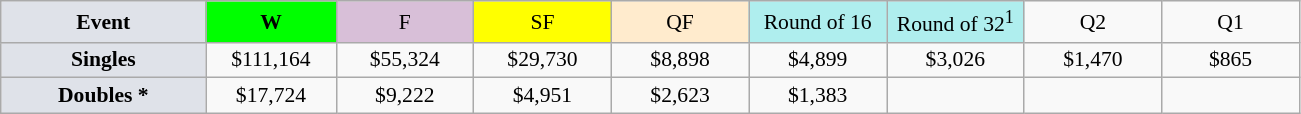<table class=wikitable style=font-size:90%;text-align:center>
<tr>
<td style="width:130px; background:#dfe2e9;"><strong>Event</strong></td>
<td style="width:80px; background:lime;"><strong>W</strong></td>
<td style="width:85px; background:thistle;">F</td>
<td style="width:85px; background:#ff0;">SF</td>
<td style="width:85px; background:#ffebcd;">QF</td>
<td style="width:85px; background:#afeeee;">Round of 16</td>
<td style="width:85px; background:#afeeee;">Round of 32<sup>1</sup></td>
<td width=85>Q2</td>
<td width=85>Q1</td>
</tr>
<tr>
<td style="background:#dfe2e9;"><strong>Singles</strong></td>
<td>$111,164</td>
<td>$55,324</td>
<td>$29,730</td>
<td>$8,898</td>
<td>$4,899</td>
<td>$3,026</td>
<td>$1,470</td>
<td>$865</td>
</tr>
<tr>
<td style="background:#dfe2e9;"><strong>Doubles *</strong></td>
<td>$17,724</td>
<td>$9,222</td>
<td>$4,951</td>
<td>$2,623</td>
<td>$1,383</td>
<td></td>
<td></td>
<td></td>
</tr>
</table>
